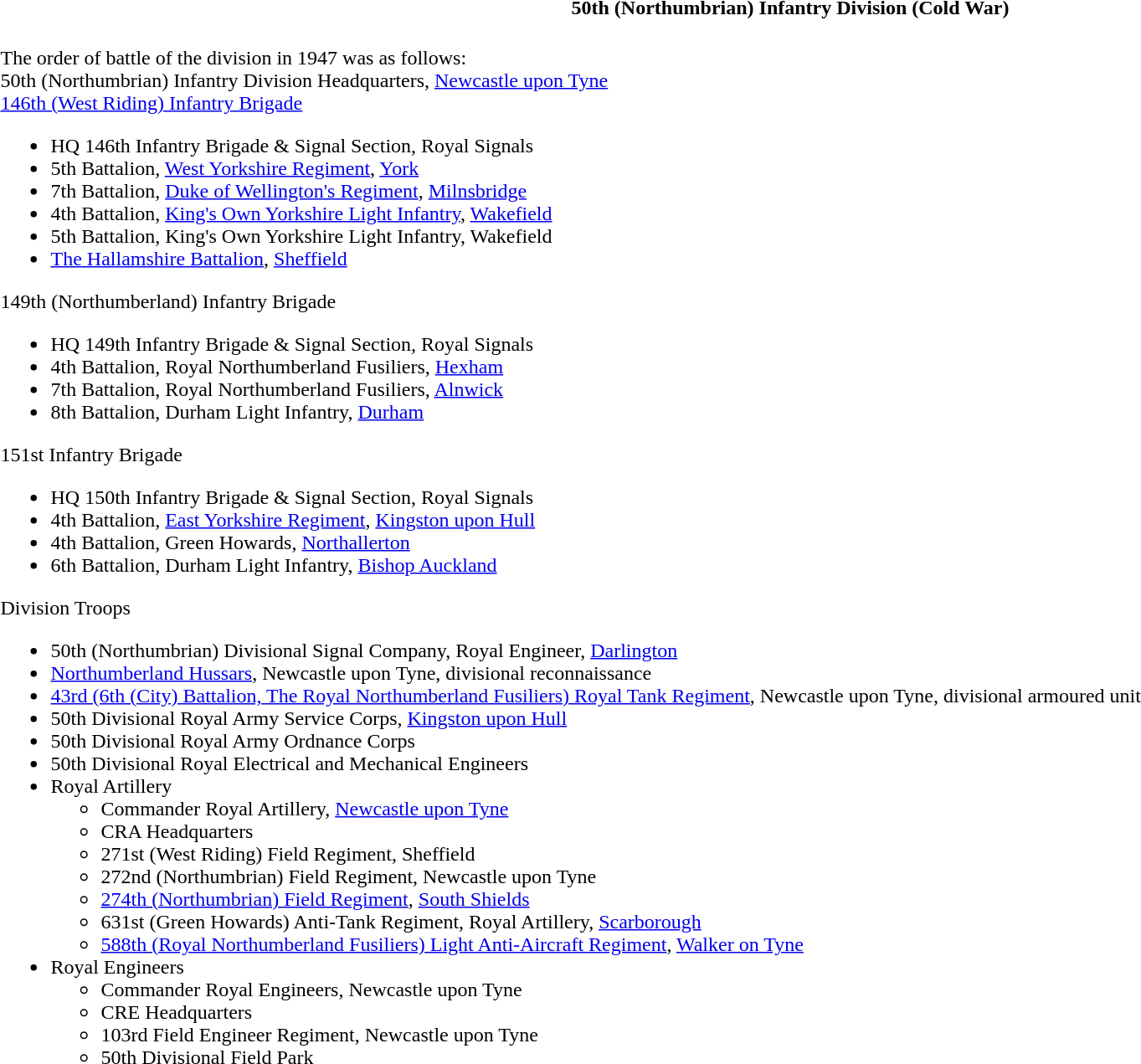<table class="toccolours collapsible collapsed" style="width:100%; background:transparent;">
<tr>
<th colspan=>50th (Northumbrian) Infantry Division (Cold War)</th>
</tr>
<tr>
<td colspan="2"><br>The order of battle of the division in 1947 was as follows:<br>50th (Northumbrian) Infantry Division Headquarters, <a href='#'>Newcastle upon Tyne</a><br><a href='#'>146th (West Riding) Infantry Brigade</a><ul><li>HQ 146th Infantry Brigade & Signal Section, Royal Signals</li><li>5th Battalion, <a href='#'>West Yorkshire Regiment</a>, <a href='#'>York</a></li><li>7th Battalion, <a href='#'>Duke of Wellington's Regiment</a>, <a href='#'>Milnsbridge</a></li><li>4th Battalion, <a href='#'>King's Own Yorkshire Light Infantry</a>, <a href='#'>Wakefield</a></li><li>5th Battalion, King's Own Yorkshire Light Infantry, Wakefield</li><li><a href='#'>The Hallamshire Battalion</a>, <a href='#'>Sheffield</a></li></ul>149th (Northumberland) Infantry Brigade<ul><li>HQ 149th Infantry Brigade & Signal Section, Royal Signals</li><li>4th Battalion, Royal Northumberland Fusiliers, <a href='#'>Hexham</a></li><li>7th Battalion, Royal Northumberland Fusiliers, <a href='#'>Alnwick</a></li><li>8th Battalion, Durham Light Infantry, <a href='#'>Durham</a></li></ul>151st Infantry Brigade<ul><li>HQ 150th Infantry Brigade & Signal Section, Royal Signals</li><li>4th Battalion, <a href='#'>East Yorkshire Regiment</a>, <a href='#'>Kingston upon Hull</a></li><li>4th Battalion, Green Howards, <a href='#'>Northallerton</a></li><li>6th Battalion, Durham Light Infantry, <a href='#'>Bishop Auckland</a></li></ul>Division Troops<ul><li>50th (Northumbrian) Divisional Signal Company, Royal Engineer, <a href='#'>Darlington</a></li><li><a href='#'>Northumberland Hussars</a>, Newcastle upon Tyne, divisional reconnaissance</li><li><a href='#'>43rd (6th (City) Battalion, The Royal Northumberland Fusiliers) Royal Tank Regiment</a>, Newcastle upon Tyne, divisional armoured unit</li><li>50th Divisional Royal Army Service Corps, <a href='#'>Kingston upon Hull</a></li><li>50th Divisional Royal Army Ordnance Corps</li><li>50th Divisional Royal Electrical and Mechanical Engineers</li><li>Royal Artillery<ul><li>Commander Royal Artillery, <a href='#'>Newcastle upon Tyne</a></li><li>CRA Headquarters</li><li>271st (West Riding) Field Regiment, Sheffield</li><li>272nd (Northumbrian) Field Regiment, Newcastle upon Tyne</li><li><a href='#'>274th (Northumbrian) Field Regiment</a>, <a href='#'>South Shields</a></li><li>631st (Green Howards) Anti-Tank Regiment, Royal Artillery, <a href='#'>Scarborough</a></li><li><a href='#'>588th (Royal Northumberland Fusiliers) Light Anti-Aircraft Regiment</a>, <a href='#'>Walker on Tyne</a></li></ul></li><li>Royal Engineers<ul><li>Commander Royal Engineers, Newcastle upon Tyne</li><li>CRE Headquarters</li><li>103rd Field Engineer Regiment, Newcastle upon Tyne</li><li>50th Divisional Field Park</li></ul></li></ul></td>
</tr>
</table>
